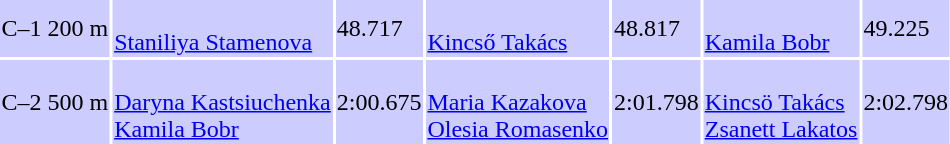<table>
<tr bgcolor=ccccff>
<td>C–1 200 m</td>
<td><br><a href='#'>Staniliya Stamenova</a></td>
<td>48.717</td>
<td><br><a href='#'>Kincső Takács</a></td>
<td>48.817</td>
<td><br><a href='#'>Kamila Bobr</a></td>
<td>49.225</td>
</tr>
<tr bgcolor=ccccff>
<td>C–2 500 m</td>
<td><br><a href='#'>Daryna Kastsiuchenka</a><br><a href='#'>Kamila Bobr</a></td>
<td>2:00.675</td>
<td><br><a href='#'>Maria Kazakova</a><br><a href='#'>Olesia Romasenko</a></td>
<td>2:01.798</td>
<td><br><a href='#'>Kincsö Takács</a><br><a href='#'>Zsanett Lakatos</a></td>
<td>2:02.798</td>
</tr>
</table>
